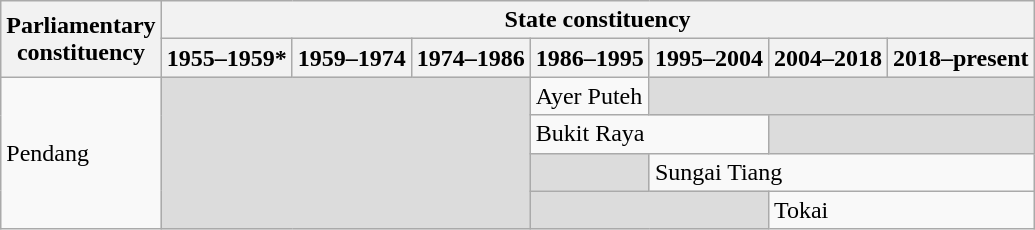<table class="wikitable">
<tr>
<th rowspan="2">Parliamentary<br>constituency</th>
<th colspan="7">State constituency</th>
</tr>
<tr>
<th>1955–1959*</th>
<th>1959–1974</th>
<th>1974–1986</th>
<th>1986–1995</th>
<th>1995–2004</th>
<th>2004–2018</th>
<th>2018–present</th>
</tr>
<tr>
<td rowspan="4">Pendang</td>
<td colspan="3" rowspan="4" bgcolor="dcdcdc"></td>
<td>Ayer Puteh</td>
<td colspan="3" bgcolor="dcdcdc"></td>
</tr>
<tr>
<td colspan="2">Bukit Raya</td>
<td colspan="2" bgcolor="dcdcdc"></td>
</tr>
<tr>
<td bgcolor="dcdcdc"></td>
<td colspan="3">Sungai Tiang</td>
</tr>
<tr>
<td colspan="2" bgcolor="dcdcdc"></td>
<td colspan="2">Tokai</td>
</tr>
</table>
